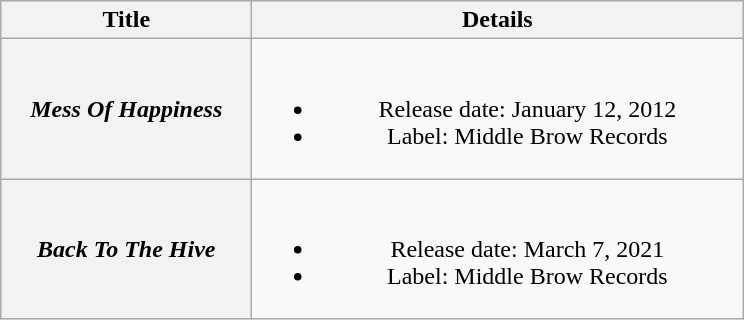<table class="wikitable plainrowheaders" style="text-align:center;">
<tr>
<th style="width:10em;">Title</th>
<th style="width:20em;">Details</th>
</tr>
<tr>
<th scope="row"><em>Mess Of Happiness</em></th>
<td><br><ul><li>Release date: January 12, 2012</li><li>Label: Middle Brow Records</li></ul></td>
</tr>
<tr>
<th scope="row"><em>Back To The Hive</em></th>
<td><br><ul><li>Release date: March 7, 2021</li><li>Label: Middle Brow Records</li></ul></td>
</tr>
</table>
